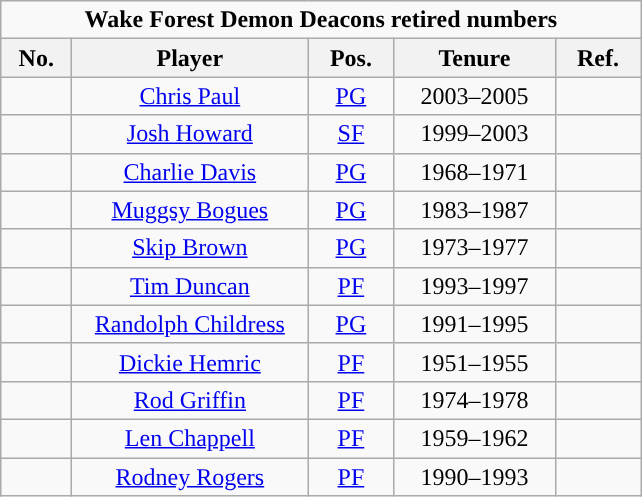<table class="wikitable sortable" style="text-align:center">
<tr>
<td colspan="5"><strong>Wake Forest Demon Deacons retired numbers</strong></td>
</tr>
<tr>
<th width=40px>No.</th>
<th width=150px>Player</th>
<th width=50px>Pos.</th>
<th width=100px>Tenure</th>
<th width=50px>Ref.</th>
</tr>
<tr>
<td></td>
<td><a href='#'>Chris Paul</a></td>
<td><a href='#'>PG</a></td>
<td>2003–2005</td>
<td></td>
</tr>
<tr>
<td></td>
<td><a href='#'>Josh Howard</a></td>
<td><a href='#'>SF</a></td>
<td>1999–2003</td>
<td></td>
</tr>
<tr>
<td></td>
<td><a href='#'>Charlie Davis</a></td>
<td><a href='#'>PG</a></td>
<td>1968–1971</td>
<td></td>
</tr>
<tr>
<td></td>
<td><a href='#'>Muggsy Bogues</a></td>
<td><a href='#'>PG</a></td>
<td>1983–1987</td>
<td></td>
</tr>
<tr>
<td></td>
<td><a href='#'>Skip Brown</a></td>
<td><a href='#'>PG</a></td>
<td>1973–1977</td>
<td></td>
</tr>
<tr>
<td></td>
<td><a href='#'>Tim Duncan</a></td>
<td><a href='#'>PF</a></td>
<td>1993–1997</td>
<td></td>
</tr>
<tr>
<td></td>
<td><a href='#'>Randolph Childress</a></td>
<td><a href='#'>PG</a></td>
<td>1991–1995</td>
<td></td>
</tr>
<tr>
<td></td>
<td><a href='#'>Dickie Hemric</a></td>
<td><a href='#'>PF</a></td>
<td>1951–1955</td>
<td></td>
</tr>
<tr>
<td></td>
<td><a href='#'>Rod Griffin</a></td>
<td><a href='#'>PF</a></td>
<td>1974–1978</td>
<td></td>
</tr>
<tr>
<td></td>
<td><a href='#'>Len Chappell</a></td>
<td><a href='#'>PF</a></td>
<td>1959–1962</td>
<td></td>
</tr>
<tr>
<td></td>
<td><a href='#'>Rodney Rogers</a></td>
<td><a href='#'>PF</a></td>
<td>1990–1993</td>
<td></td>
</tr>
</table>
